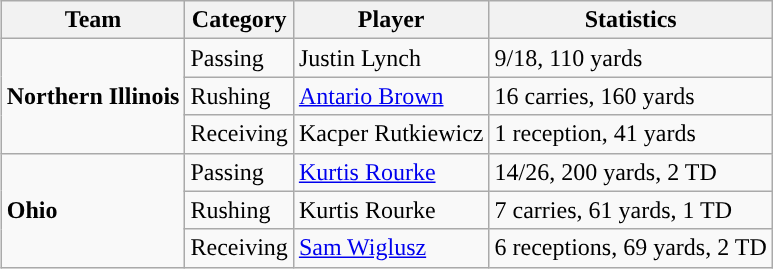<table class="wikitable" style="float: right;">
<tr>
<th>Team</th>
<th>Category</th>
<th>Player</th>
<th>Statistics</th>
</tr>
<tr>
<td rowspan=3><strong>Northern Illinois</strong></td>
<td>Passing</td>
<td>Justin Lynch</td>
<td>9/18, 110 yards</td>
</tr>
<tr>
<td>Rushing</td>
<td><a href='#'>Antario Brown</a></td>
<td>16 carries, 160 yards</td>
</tr>
<tr>
<td>Receiving</td>
<td>Kacper Rutkiewicz</td>
<td>1 reception, 41 yards</td>
</tr>
<tr>
<td rowspan=3><strong>Ohio</strong></td>
<td>Passing</td>
<td><a href='#'>Kurtis Rourke</a></td>
<td>14/26, 200 yards, 2 TD</td>
</tr>
<tr>
<td>Rushing</td>
<td>Kurtis Rourke</td>
<td>7 carries, 61 yards, 1 TD</td>
</tr>
<tr>
<td>Receiving</td>
<td><a href='#'>Sam Wiglusz</a></td>
<td>6 receptions, 69 yards, 2 TD</td>
</tr>
</table>
